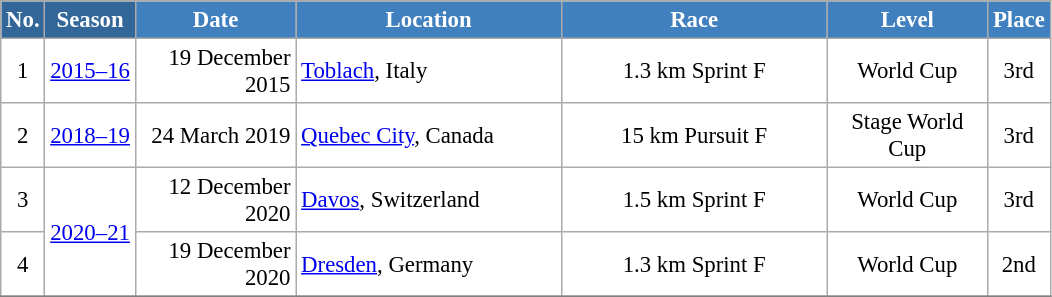<table class="wikitable sortable" style="font-size:95%; text-align:center; border:grey solid 1px; border-collapse:collapse; background:#ffffff;">
<tr style="background:#efefef;">
<th style="background-color:#369; color:white;">No.</th>
<th style="background-color:#369; color:white;">Season</th>
<th style="background-color:#4180be; color:white; width:100px;">Date</th>
<th style="background-color:#4180be; color:white; width:170px;">Location</th>
<th style="background-color:#4180be; color:white; width:170px;">Race</th>
<th style="background-color:#4180be; color:white; width:100px;">Level</th>
<th style="background-color:#4180be; color:white;">Place</th>
</tr>
<tr>
<td align=center>1</td>
<td rowspan=1 align=center><a href='#'>2015–16</a></td>
<td align=right>19 December 2015</td>
<td align=left> <a href='#'>Toblach</a>, Italy</td>
<td>1.3 km Sprint F</td>
<td>World Cup</td>
<td>3rd</td>
</tr>
<tr>
<td align=center>2</td>
<td rowspan=1 align=center><a href='#'>2018–19</a></td>
<td align=right>24 March 2019</td>
<td align=left> <a href='#'>Quebec City</a>, Canada</td>
<td>15 km Pursuit F</td>
<td>Stage World Cup</td>
<td>3rd</td>
</tr>
<tr>
<td align=center>3</td>
<td rowspan=2 align=center><a href='#'>2020–21</a></td>
<td align=right>12 December 2020</td>
<td align=left> <a href='#'>Davos</a>, Switzerland</td>
<td>1.5 km Sprint F</td>
<td>World Cup</td>
<td>3rd</td>
</tr>
<tr>
<td align=center>4</td>
<td align=right>19 December 2020</td>
<td align=left> <a href='#'>Dresden</a>, Germany</td>
<td>1.3 km Sprint F</td>
<td>World Cup</td>
<td>2nd</td>
</tr>
<tr>
</tr>
</table>
